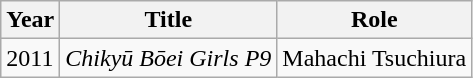<table class="wikitable">
<tr>
<th>Year</th>
<th>Title</th>
<th>Role</th>
</tr>
<tr>
<td>2011</td>
<td><em>Chikyū Bōei Girls P9</em></td>
<td>Mahachi Tsuchiura</td>
</tr>
</table>
